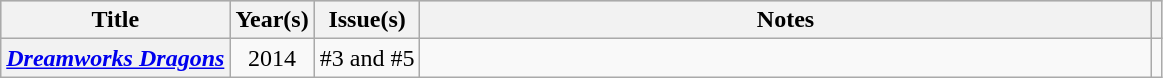<table class="wikitable sortable plainrowheaders">
<tr style="background:#ccc; text-align:center;">
<th scope="col">Title</th>
<th scope="col">Year(s)</th>
<th scope="col">Issue(s)</th>
<th scope="col" style="width:30em;" class="unsortable">Notes</th>
<th scope="col" class="unsortable"></th>
</tr>
<tr>
<th scope=row><em><a href='#'>Dreamworks Dragons</a></em></th>
<td style="text-align:center;">2014</td>
<td style="text-align:center;">#3 and #5</td>
<td></td>
<td style="text-align:center;"></td>
</tr>
</table>
